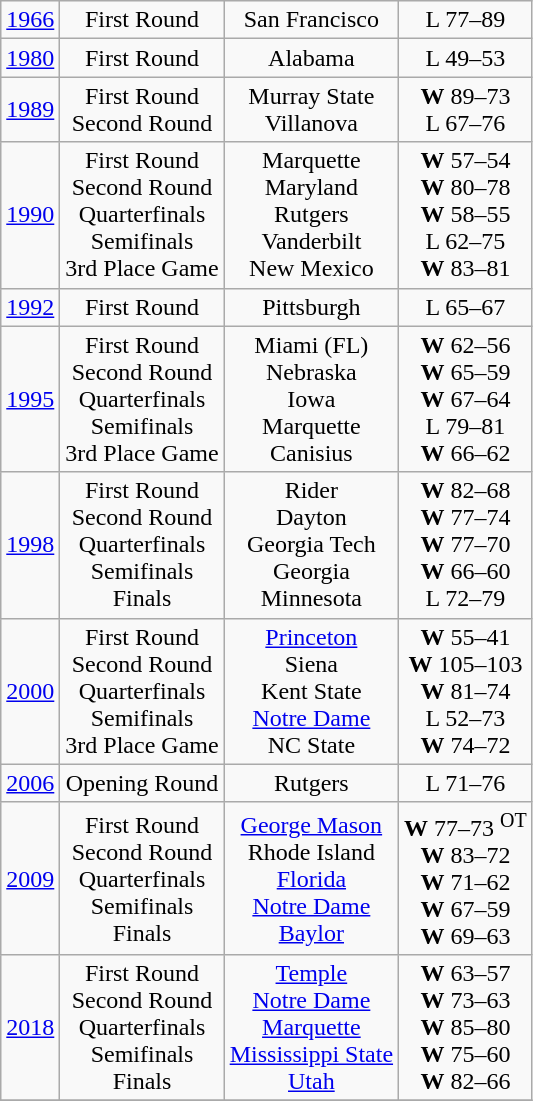<table class="wikitable">
<tr align="center">
<td><a href='#'>1966</a></td>
<td>First Round</td>
<td>San Francisco</td>
<td>L 77–89</td>
</tr>
<tr align="center">
<td><a href='#'>1980</a></td>
<td>First Round</td>
<td>Alabama</td>
<td>L 49–53</td>
</tr>
<tr align="center">
<td><a href='#'>1989</a></td>
<td>First Round<br>Second Round</td>
<td>Murray State<br>Villanova</td>
<td><strong>W</strong> 89–73<br>L 67–76</td>
</tr>
<tr align="center">
<td><a href='#'>1990</a></td>
<td>First Round<br>Second Round<br>Quarterfinals<br>Semifinals<br>3rd Place Game</td>
<td>Marquette<br>Maryland<br>Rutgers<br>Vanderbilt<br>New Mexico</td>
<td><strong>W</strong> 57–54<br><strong>W</strong> 80–78<br><strong>W</strong> 58–55<br>L 62–75<br><strong>W</strong> 83–81</td>
</tr>
<tr align="center">
<td><a href='#'>1992</a></td>
<td>First Round</td>
<td>Pittsburgh</td>
<td>L 65–67</td>
</tr>
<tr align="center">
<td><a href='#'>1995</a></td>
<td>First Round<br>Second Round<br>Quarterfinals<br>Semifinals<br>3rd Place Game</td>
<td>Miami (FL)<br>Nebraska<br>Iowa<br>Marquette<br>Canisius</td>
<td><strong>W</strong> 62–56<br><strong>W</strong> 65–59<br><strong>W</strong> 67–64<br>L 79–81<br><strong>W</strong> 66–62</td>
</tr>
<tr align="center">
<td><a href='#'>1998</a></td>
<td>First Round<br>Second Round<br>Quarterfinals<br>Semifinals<br>Finals</td>
<td>Rider<br>Dayton<br>Georgia Tech<br>Georgia<br>Minnesota</td>
<td><strong>W</strong> 82–68<br><strong>W</strong> 77–74<br><strong>W</strong> 77–70<br><strong>W</strong> 66–60<br>L 72–79</td>
</tr>
<tr align="center">
<td><a href='#'>2000</a></td>
<td>First Round<br>Second Round<br>Quarterfinals<br>Semifinals<br>3rd Place Game</td>
<td><a href='#'>Princeton</a><br>Siena<br>Kent State<br><a href='#'>Notre Dame</a><br>NC State</td>
<td><strong>W</strong> 55–41<br><strong>W</strong> 105–103<br><strong>W</strong> 81–74<br>L 52–73<br><strong>W</strong> 74–72</td>
</tr>
<tr align="center">
<td><a href='#'>2006</a></td>
<td>Opening Round</td>
<td>Rutgers</td>
<td>L 71–76</td>
</tr>
<tr align="center">
<td><a href='#'>2009</a></td>
<td>First Round<br>Second Round<br>Quarterfinals<br>Semifinals<br>Finals</td>
<td><a href='#'>George Mason</a><br>Rhode Island<br><a href='#'>Florida</a><br><a href='#'>Notre Dame</a><br><a href='#'>Baylor</a></td>
<td><strong>W</strong> 77–73 <sup>OT</sup><br><strong>W</strong> 83–72<br><strong>W</strong> 71–62<br><strong>W</strong> 67–59<br><strong>W</strong> 69–63</td>
</tr>
<tr align="center">
<td><a href='#'>2018</a></td>
<td>First Round<br>Second Round<br>Quarterfinals<br>Semifinals<br>Finals</td>
<td><a href='#'>Temple</a><br><a href='#'>Notre Dame</a><br><a href='#'>Marquette</a><br><a href='#'>Mississippi State</a><br><a href='#'>Utah</a></td>
<td><strong>W</strong> 63–57<br><strong>W</strong> 73–63<br><strong>W</strong> 85–80<br><strong>W</strong> 75–60<br> <strong>W</strong> 82–66</td>
</tr>
<tr align="center">
</tr>
</table>
